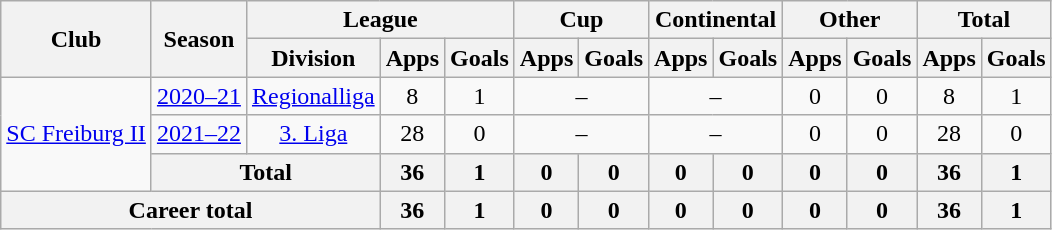<table class="wikitable" style="text-align:center">
<tr>
<th rowspan="2">Club</th>
<th rowspan="2">Season</th>
<th colspan="3">League</th>
<th colspan="2">Cup</th>
<th colspan="2">Continental</th>
<th colspan="2">Other</th>
<th colspan="2">Total</th>
</tr>
<tr>
<th>Division</th>
<th>Apps</th>
<th>Goals</th>
<th>Apps</th>
<th>Goals</th>
<th>Apps</th>
<th>Goals</th>
<th>Apps</th>
<th>Goals</th>
<th>Apps</th>
<th>Goals</th>
</tr>
<tr>
<td rowspan="3"><a href='#'>SC Freiburg II</a></td>
<td><a href='#'>2020–21</a></td>
<td><a href='#'>Regionalliga</a></td>
<td>8</td>
<td>1</td>
<td colspan="2">–</td>
<td colspan="2">–</td>
<td>0</td>
<td>0</td>
<td>8</td>
<td>1</td>
</tr>
<tr>
<td><a href='#'>2021–22</a></td>
<td><a href='#'>3. Liga</a></td>
<td>28</td>
<td>0</td>
<td colspan="2">–</td>
<td colspan="2">–</td>
<td>0</td>
<td>0</td>
<td>28</td>
<td>0</td>
</tr>
<tr>
<th colspan="2">Total</th>
<th>36</th>
<th>1</th>
<th>0</th>
<th>0</th>
<th>0</th>
<th>0</th>
<th>0</th>
<th>0</th>
<th>36</th>
<th>1</th>
</tr>
<tr>
<th colspan="3">Career total</th>
<th>36</th>
<th>1</th>
<th>0</th>
<th>0</th>
<th>0</th>
<th>0</th>
<th>0</th>
<th>0</th>
<th>36</th>
<th>1</th>
</tr>
</table>
